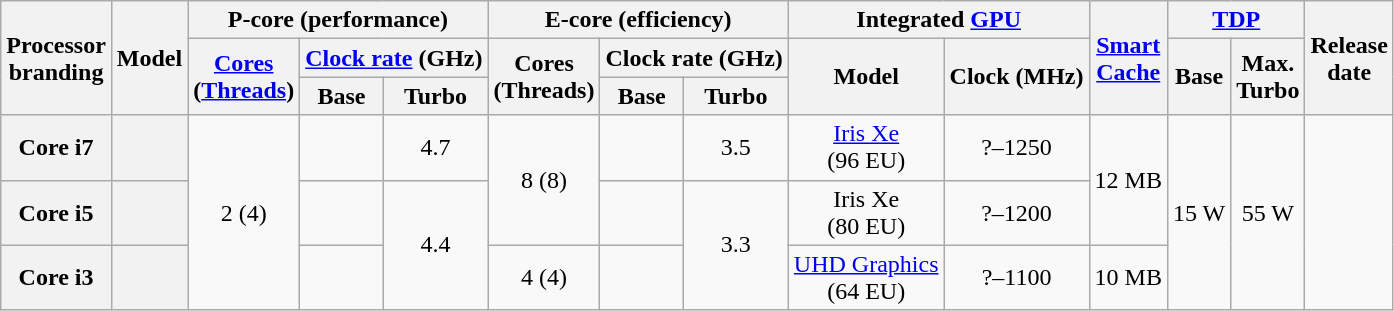<table class="wikitable sortable nowrap" style="text-align: center;">
<tr>
<th class="unsortable" rowspan="3">Processor<br>branding</th>
<th rowspan="3">Model</th>
<th colspan="3">P-core (performance)</th>
<th colspan="3">E-core (efficiency)</th>
<th colspan="2">Integrated <a href='#'>GPU</a></th>
<th class="unsortable" rowspan="3"><a href='#'>Smart<br>Cache</a></th>
<th colspan="2"><a href='#'>TDP</a></th>
<th rowspan="3">Release<br>date</th>
</tr>
<tr>
<th class="unsortable" rowspan="2"><a href='#'>Cores</a><br>(<a href='#'>Threads</a>)</th>
<th colspan="2"><a href='#'>Clock rate</a> (GHz)</th>
<th class="unsortable" rowspan="2">Cores<br>(Threads)</th>
<th colspan="2">Clock rate (GHz)</th>
<th class="unsortable" rowspan="2">Model</th>
<th class="unsortable" rowspan="2">Clock (MHz)</th>
<th rowspan="2">Base</th>
<th class="unsortable" rowspan="2">Max.<br>Turbo</th>
</tr>
<tr>
<th class="unsortable">Base</th>
<th class="unsortable">Turbo</th>
<th class="unsortable">Base</th>
<th class="unsortable">Turbo</th>
</tr>
<tr>
<th>Core i7</th>
<th style="text-align:left;" data-sort-value="sku3"></th>
<td rowspan=3>2 (4)</td>
<td></td>
<td>4.7</td>
<td rowspan=2>8 (8)</td>
<td></td>
<td>3.5</td>
<td><a href='#'>Iris Xe</a><br>(96 EU)</td>
<td>?–1250</td>
<td rowspan=2>12 MB</td>
<td rowspan=3>15 W</td>
<td rowspan=3>55 W</td>
<td rowspan=3></td>
</tr>
<tr>
<th>Core i5</th>
<th style="text-align:left;" data-sort-value="sku2"></th>
<td></td>
<td rowspan=2>4.4</td>
<td></td>
<td rowspan=2>3.3</td>
<td>Iris Xe<br>(80 EU)</td>
<td>?–1200</td>
</tr>
<tr>
<th>Core i3</th>
<th style="text-align:left;" data-sort-value="sku1"></th>
<td></td>
<td>4 (4)</td>
<td></td>
<td><a href='#'>UHD Graphics</a><br>(64 EU)</td>
<td>?–1100</td>
<td>10 MB</td>
</tr>
</table>
